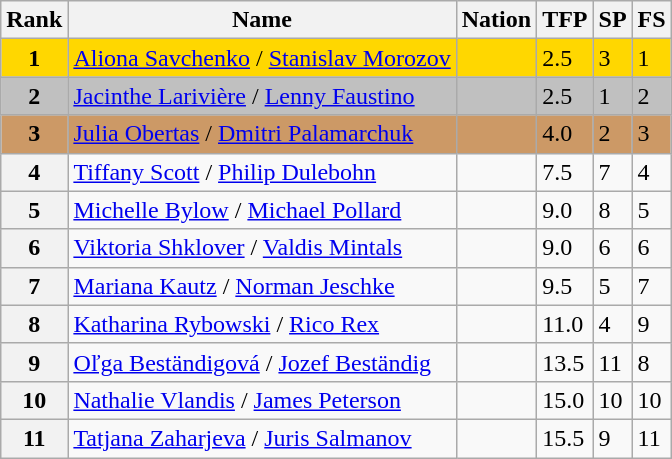<table class="wikitable">
<tr>
<th>Rank</th>
<th>Name</th>
<th>Nation</th>
<th>TFP</th>
<th>SP</th>
<th>FS</th>
</tr>
<tr bgcolor="gold">
<td align="center"><strong>1</strong></td>
<td><a href='#'>Aliona Savchenko</a> / <a href='#'>Stanislav Morozov</a></td>
<td></td>
<td>2.5</td>
<td>3</td>
<td>1</td>
</tr>
<tr bgcolor="silver">
<td align="center"><strong>2</strong></td>
<td><a href='#'>Jacinthe Larivière</a> / <a href='#'>Lenny Faustino</a></td>
<td></td>
<td>2.5</td>
<td>1</td>
<td>2</td>
</tr>
<tr bgcolor="cc9966">
<td align="center"><strong>3</strong></td>
<td><a href='#'>Julia Obertas</a> / <a href='#'>Dmitri Palamarchuk</a></td>
<td></td>
<td>4.0</td>
<td>2</td>
<td>3</td>
</tr>
<tr>
<th>4</th>
<td><a href='#'>Tiffany Scott</a> / <a href='#'>Philip Dulebohn</a></td>
<td></td>
<td>7.5</td>
<td>7</td>
<td>4</td>
</tr>
<tr>
<th>5</th>
<td><a href='#'>Michelle Bylow</a> / <a href='#'>Michael Pollard</a></td>
<td></td>
<td>9.0</td>
<td>8</td>
<td>5</td>
</tr>
<tr>
<th>6</th>
<td><a href='#'>Viktoria Shklover</a> / <a href='#'>Valdis Mintals</a></td>
<td></td>
<td>9.0</td>
<td>6</td>
<td>6</td>
</tr>
<tr>
<th>7</th>
<td><a href='#'>Mariana Kautz</a> / <a href='#'>Norman Jeschke</a></td>
<td></td>
<td>9.5</td>
<td>5</td>
<td>7</td>
</tr>
<tr>
<th>8</th>
<td><a href='#'>Katharina Rybowski</a> / <a href='#'>Rico Rex</a></td>
<td></td>
<td>11.0</td>
<td>4</td>
<td>9</td>
</tr>
<tr>
<th>9</th>
<td><a href='#'>Oľga Beständigová</a> / <a href='#'>Jozef Beständig</a></td>
<td></td>
<td>13.5</td>
<td>11</td>
<td>8</td>
</tr>
<tr>
<th>10</th>
<td><a href='#'>Nathalie Vlandis</a> / <a href='#'>James Peterson</a></td>
<td></td>
<td>15.0</td>
<td>10</td>
<td>10</td>
</tr>
<tr>
<th>11</th>
<td><a href='#'>Tatjana Zaharjeva</a> / <a href='#'>Juris Salmanov</a></td>
<td></td>
<td>15.5</td>
<td>9</td>
<td>11</td>
</tr>
</table>
